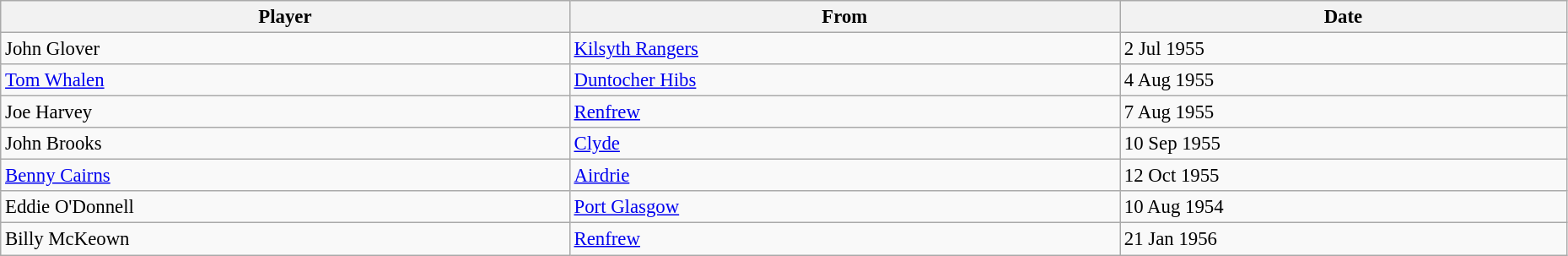<table class="wikitable" style="text-align:center; font-size:95%;width:98%; text-align:left">
<tr>
<th>Player</th>
<th>From</th>
<th>Date</th>
</tr>
<tr>
<td> John Glover</td>
<td> <a href='#'>Kilsyth Rangers</a></td>
<td>2 Jul 1955</td>
</tr>
<tr>
<td> <a href='#'>Tom Whalen</a></td>
<td> <a href='#'>Duntocher Hibs</a></td>
<td>4 Aug 1955</td>
</tr>
<tr>
<td> Joe Harvey</td>
<td> <a href='#'>Renfrew</a></td>
<td>7 Aug 1955</td>
</tr>
<tr>
<td> John Brooks</td>
<td> <a href='#'>Clyde</a></td>
<td>10 Sep 1955</td>
</tr>
<tr>
<td> <a href='#'>Benny Cairns</a></td>
<td> <a href='#'>Airdrie</a></td>
<td>12 Oct 1955</td>
</tr>
<tr>
<td> Eddie O'Donnell</td>
<td> <a href='#'>Port Glasgow</a></td>
<td>10 Aug 1954</td>
</tr>
<tr>
<td> Billy McKeown</td>
<td> <a href='#'>Renfrew</a></td>
<td>21 Jan 1956</td>
</tr>
</table>
